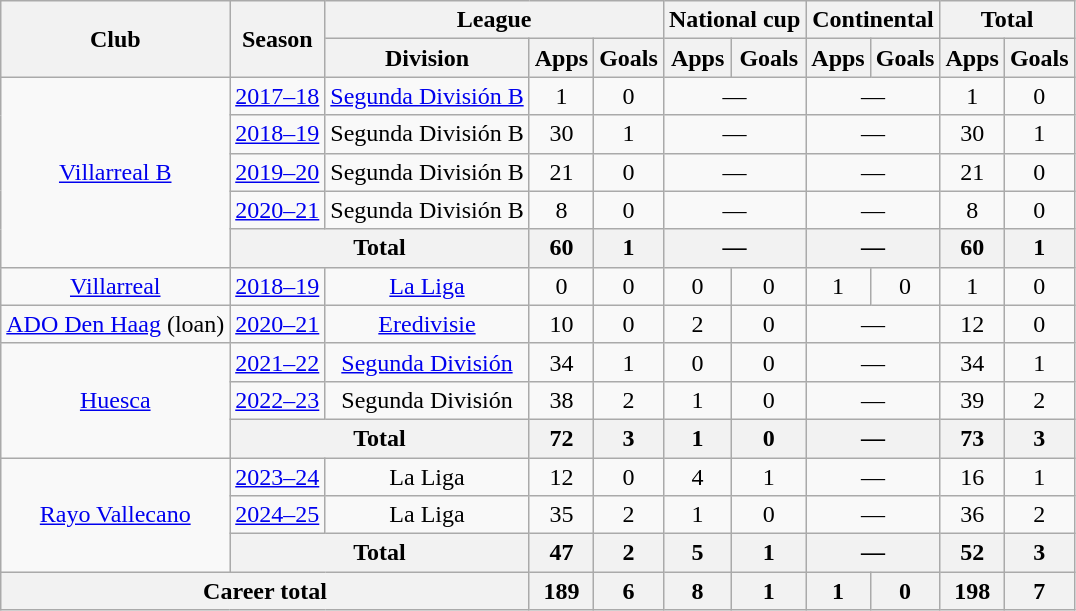<table class="wikitable" style="text-align: center;">
<tr>
<th rowspan="2">Club</th>
<th rowspan="2">Season</th>
<th colspan="3">League</th>
<th colspan="2">National cup</th>
<th colspan="2">Continental</th>
<th colspan="2">Total</th>
</tr>
<tr>
<th>Division</th>
<th>Apps</th>
<th>Goals</th>
<th>Apps</th>
<th>Goals</th>
<th>Apps</th>
<th>Goals</th>
<th>Apps</th>
<th>Goals</th>
</tr>
<tr>
<td rowspan="5"><a href='#'>Villarreal B</a></td>
<td><a href='#'>2017–18</a></td>
<td><a href='#'>Segunda División B</a></td>
<td>1</td>
<td>0</td>
<td colspan="2">—</td>
<td colspan="2">—</td>
<td>1</td>
<td>0</td>
</tr>
<tr>
<td><a href='#'>2018–19</a></td>
<td>Segunda División B</td>
<td>30</td>
<td>1</td>
<td colspan="2">—</td>
<td colspan="2">—</td>
<td>30</td>
<td>1</td>
</tr>
<tr>
<td><a href='#'>2019–20</a></td>
<td>Segunda División B</td>
<td>21</td>
<td>0</td>
<td colspan="2">—</td>
<td colspan="2">—</td>
<td>21</td>
<td>0</td>
</tr>
<tr>
<td><a href='#'>2020–21</a></td>
<td>Segunda División B</td>
<td>8</td>
<td>0</td>
<td colspan="2">—</td>
<td colspan="2">—</td>
<td>8</td>
<td>0</td>
</tr>
<tr>
<th colspan="2">Total</th>
<th>60</th>
<th>1</th>
<th colspan="2">—</th>
<th colspan="2">—</th>
<th>60</th>
<th>1</th>
</tr>
<tr>
<td><a href='#'>Villarreal</a></td>
<td><a href='#'>2018–19</a></td>
<td><a href='#'>La Liga</a></td>
<td>0</td>
<td>0</td>
<td>0</td>
<td>0</td>
<td>1</td>
<td>0</td>
<td>1</td>
<td>0</td>
</tr>
<tr>
<td><a href='#'>ADO Den Haag</a> (loan)</td>
<td><a href='#'>2020–21</a></td>
<td><a href='#'>Eredivisie</a></td>
<td>10</td>
<td>0</td>
<td>2</td>
<td>0</td>
<td colspan="2">—</td>
<td>12</td>
<td>0</td>
</tr>
<tr>
<td rowspan="3"><a href='#'>Huesca</a></td>
<td><a href='#'>2021–22</a></td>
<td><a href='#'>Segunda División</a></td>
<td>34</td>
<td>1</td>
<td>0</td>
<td>0</td>
<td colspan="2">—</td>
<td>34</td>
<td>1</td>
</tr>
<tr>
<td><a href='#'>2022–23</a></td>
<td>Segunda División</td>
<td>38</td>
<td>2</td>
<td>1</td>
<td>0</td>
<td colspan="2">—</td>
<td>39</td>
<td>2</td>
</tr>
<tr>
<th colspan="2">Total</th>
<th>72</th>
<th>3</th>
<th>1</th>
<th>0</th>
<th colspan="2">—</th>
<th>73</th>
<th>3</th>
</tr>
<tr>
<td rowspan="3"><a href='#'>Rayo Vallecano</a></td>
<td><a href='#'>2023–24</a></td>
<td>La Liga</td>
<td>12</td>
<td>0</td>
<td>4</td>
<td>1</td>
<td colspan="2">—</td>
<td>16</td>
<td>1</td>
</tr>
<tr>
<td><a href='#'>2024–25</a></td>
<td>La Liga</td>
<td>35</td>
<td>2</td>
<td>1</td>
<td>0</td>
<td colspan="2">—</td>
<td>36</td>
<td>2</td>
</tr>
<tr>
<th colspan="2">Total</th>
<th>47</th>
<th>2</th>
<th>5</th>
<th>1</th>
<th colspan="2">—</th>
<th>52</th>
<th>3</th>
</tr>
<tr>
<th colspan="3">Career total</th>
<th>189</th>
<th>6</th>
<th>8</th>
<th>1</th>
<th>1</th>
<th>0</th>
<th>198</th>
<th>7</th>
</tr>
</table>
